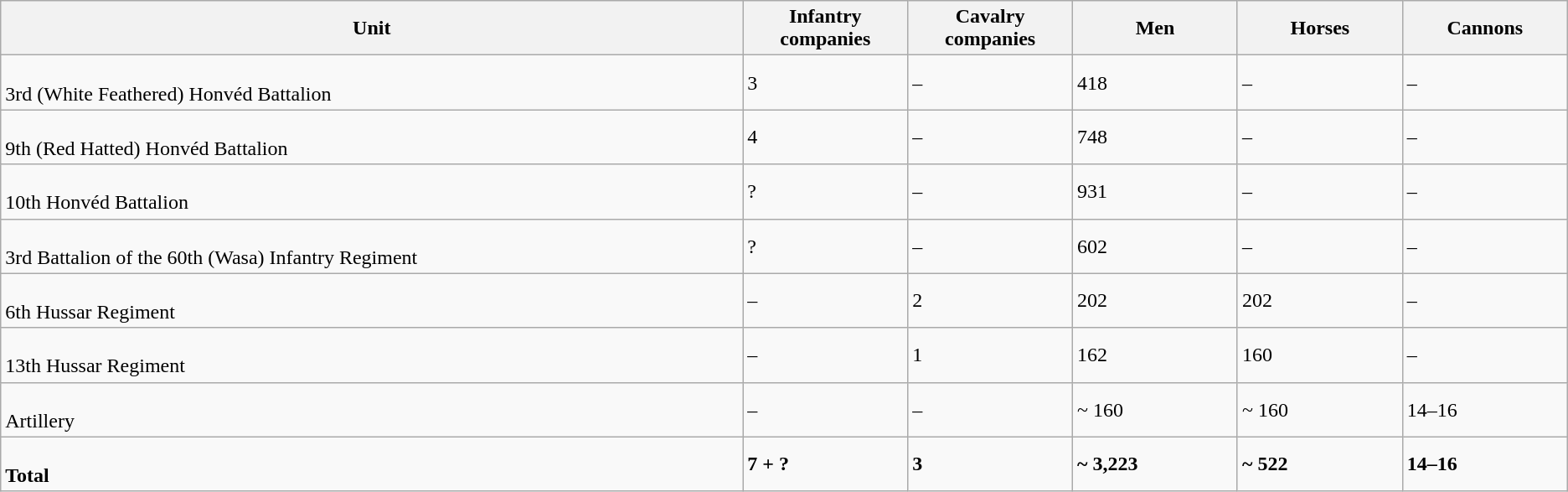<table class="wikitable">
<tr>
<th width=45%>Unit</th>
<th width=10%>Infantry companies</th>
<th width=10%>Cavalry companies</th>
<th width=10%>Men</th>
<th width=10%>Horses</th>
<th width=10%>Cannons</th>
</tr>
<tr>
<td><br>3rd (White Feathered) Honvéd Battalion</td>
<td>3</td>
<td>–</td>
<td>418</td>
<td>–</td>
<td>–</td>
</tr>
<tr>
<td><br>9th (Red Hatted) Honvéd Battalion</td>
<td>4</td>
<td>–</td>
<td>748</td>
<td>–</td>
<td>–</td>
</tr>
<tr>
<td><br>10th Honvéd Battalion</td>
<td>?</td>
<td>–</td>
<td>931</td>
<td>–</td>
<td>–</td>
</tr>
<tr>
<td><br>3rd Battalion of the 60th (Wasa) Infantry Regiment</td>
<td>?</td>
<td>–</td>
<td>602</td>
<td>–</td>
<td>–</td>
</tr>
<tr>
<td><br>6th Hussar Regiment</td>
<td>–</td>
<td>2</td>
<td>202</td>
<td>202</td>
<td>–</td>
</tr>
<tr>
<td><br>13th Hussar Regiment</td>
<td>–</td>
<td>1</td>
<td>162</td>
<td>160</td>
<td>–</td>
</tr>
<tr>
<td><br>Artillery</td>
<td>–</td>
<td>–</td>
<td>~ 160</td>
<td>~ 160</td>
<td>14–16</td>
</tr>
<tr>
<td><br><strong>Total</strong></td>
<td><strong>7 + ?</strong></td>
<td><strong>3</strong></td>
<td><strong>~ 3,223</strong></td>
<td><strong>~ 522</strong></td>
<td><strong>14–16</strong></td>
</tr>
</table>
